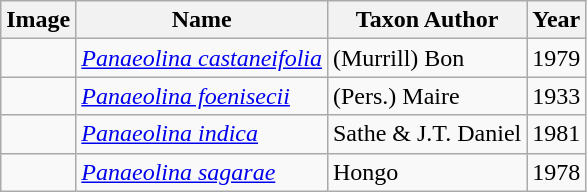<table class="wikitable sortable">
<tr>
<th>Image</th>
<th>Name</th>
<th>Taxon Author</th>
<th>Year</th>
</tr>
<tr>
<td></td>
<td><em><a href='#'>Panaeolina castaneifolia</a></em></td>
<td>(Murrill) Bon</td>
<td>1979</td>
</tr>
<tr>
<td></td>
<td><em><a href='#'>Panaeolina foenisecii</a></em></td>
<td>(Pers.) Maire</td>
<td>1933</td>
</tr>
<tr>
<td></td>
<td><em><a href='#'>Panaeolina indica</a></em></td>
<td>Sathe & J.T. Daniel</td>
<td>1981</td>
</tr>
<tr>
<td></td>
<td><em><a href='#'>Panaeolina sagarae</a></em></td>
<td>Hongo</td>
<td>1978</td>
</tr>
</table>
